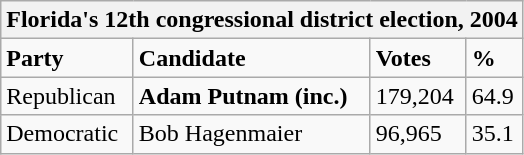<table class="wikitable">
<tr>
<th colspan="4">Florida's 12th congressional district election, 2004</th>
</tr>
<tr>
<td><strong>Party</strong></td>
<td><strong>Candidate</strong></td>
<td><strong>Votes</strong></td>
<td><strong>%</strong></td>
</tr>
<tr>
<td>Republican</td>
<td><strong>Adam Putnam (inc.)</strong></td>
<td>179,204</td>
<td>64.9</td>
</tr>
<tr>
<td>Democratic</td>
<td>Bob Hagenmaier</td>
<td>96,965</td>
<td>35.1</td>
</tr>
</table>
